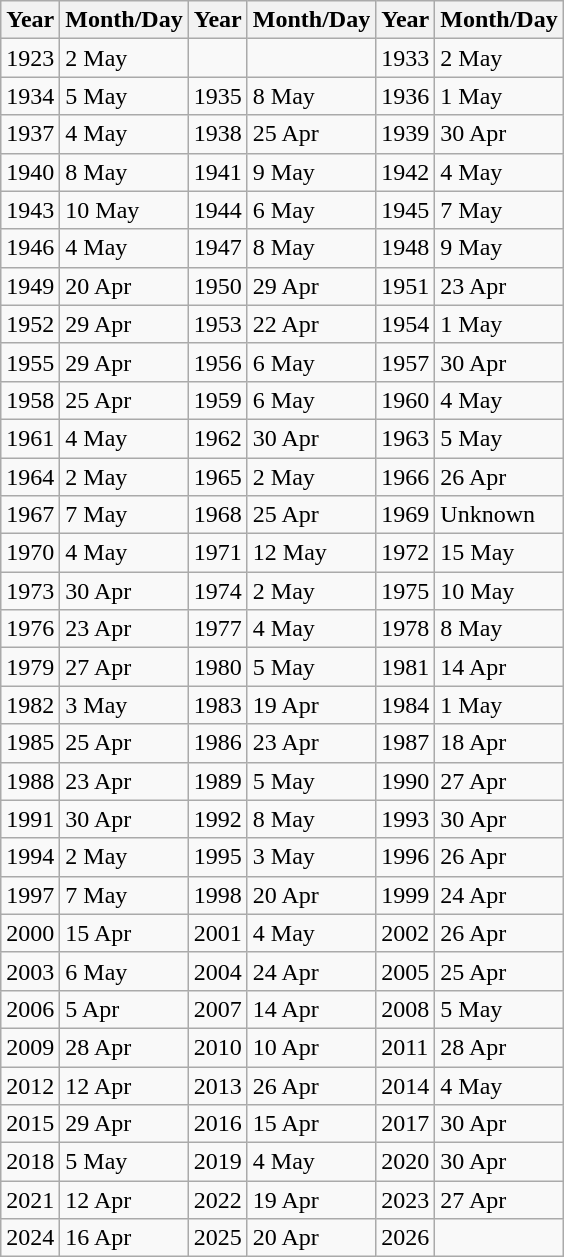<table class="wikitable">
<tr>
<th>Year</th>
<th>Month/Day</th>
<th>Year</th>
<th>Month/Day</th>
<th>Year</th>
<th>Month/Day</th>
</tr>
<tr>
<td>1923</td>
<td>2 May</td>
<td></td>
<td></td>
<td>1933</td>
<td>2 May</td>
</tr>
<tr>
<td>1934</td>
<td>5 May</td>
<td>1935</td>
<td>8 May</td>
<td>1936</td>
<td>1 May</td>
</tr>
<tr>
<td>1937</td>
<td>4 May</td>
<td>1938</td>
<td>25 Apr</td>
<td>1939</td>
<td>30 Apr</td>
</tr>
<tr>
<td>1940</td>
<td>8 May</td>
<td>1941</td>
<td>9 May</td>
<td>1942</td>
<td>4 May</td>
</tr>
<tr>
<td>1943</td>
<td>10 May</td>
<td>1944</td>
<td>6 May</td>
<td>1945</td>
<td>7 May</td>
</tr>
<tr>
<td>1946</td>
<td>4 May</td>
<td>1947</td>
<td>8 May</td>
<td>1948</td>
<td>9 May</td>
</tr>
<tr>
<td>1949</td>
<td>20 Apr</td>
<td>1950</td>
<td>29 Apr</td>
<td>1951</td>
<td>23 Apr</td>
</tr>
<tr>
<td>1952</td>
<td>29 Apr</td>
<td>1953</td>
<td>22 Apr</td>
<td>1954</td>
<td>1 May</td>
</tr>
<tr>
<td>1955</td>
<td>29 Apr</td>
<td>1956</td>
<td>6 May</td>
<td>1957</td>
<td>30 Apr</td>
</tr>
<tr>
<td>1958</td>
<td>25 Apr</td>
<td>1959</td>
<td>6 May</td>
<td>1960</td>
<td>4 May</td>
</tr>
<tr>
<td>1961</td>
<td>4 May</td>
<td>1962</td>
<td>30 Apr</td>
<td>1963</td>
<td>5 May</td>
</tr>
<tr>
<td>1964</td>
<td>2 May</td>
<td>1965</td>
<td>2 May</td>
<td>1966</td>
<td>26 Apr</td>
</tr>
<tr>
<td>1967</td>
<td>7 May</td>
<td>1968</td>
<td>25 Apr</td>
<td>1969</td>
<td>Unknown</td>
</tr>
<tr>
<td>1970</td>
<td>4 May</td>
<td>1971</td>
<td>12 May</td>
<td>1972</td>
<td>15 May</td>
</tr>
<tr>
<td>1973</td>
<td>30 Apr</td>
<td>1974</td>
<td>2 May</td>
<td>1975</td>
<td>10 May</td>
</tr>
<tr>
<td>1976</td>
<td>23 Apr</td>
<td>1977</td>
<td>4 May</td>
<td>1978</td>
<td>8 May</td>
</tr>
<tr>
<td>1979</td>
<td>27 Apr</td>
<td>1980</td>
<td>5 May</td>
<td>1981</td>
<td>14 Apr</td>
</tr>
<tr>
<td>1982</td>
<td>3 May</td>
<td>1983</td>
<td>19 Apr</td>
<td>1984</td>
<td>1 May</td>
</tr>
<tr>
<td>1985</td>
<td>25 Apr</td>
<td>1986</td>
<td>23 Apr</td>
<td>1987</td>
<td>18 Apr</td>
</tr>
<tr>
<td>1988</td>
<td>23 Apr</td>
<td>1989</td>
<td>5 May</td>
<td>1990</td>
<td>27 Apr</td>
</tr>
<tr>
<td>1991</td>
<td>30 Apr</td>
<td>1992</td>
<td>8 May</td>
<td>1993</td>
<td>30 Apr</td>
</tr>
<tr>
<td>1994</td>
<td>2 May</td>
<td>1995</td>
<td>3 May</td>
<td>1996</td>
<td>26 Apr</td>
</tr>
<tr>
<td>1997</td>
<td>7 May</td>
<td>1998</td>
<td>20 Apr</td>
<td>1999</td>
<td>24 Apr</td>
</tr>
<tr>
<td>2000</td>
<td>15 Apr</td>
<td>2001</td>
<td>4 May</td>
<td>2002</td>
<td>26 Apr</td>
</tr>
<tr>
<td>2003</td>
<td>6 May</td>
<td>2004</td>
<td>24 Apr</td>
<td>2005</td>
<td>25 Apr</td>
</tr>
<tr>
<td>2006</td>
<td>5 Apr</td>
<td>2007</td>
<td>14 Apr</td>
<td>2008</td>
<td>5 May</td>
</tr>
<tr>
<td>2009</td>
<td>28 Apr</td>
<td>2010</td>
<td>10 Apr</td>
<td>2011</td>
<td>28 Apr</td>
</tr>
<tr>
<td>2012</td>
<td>12 Apr</td>
<td>2013</td>
<td>26 Apr</td>
<td>2014</td>
<td>4 May</td>
</tr>
<tr>
<td>2015</td>
<td>29 Apr</td>
<td>2016</td>
<td>15 Apr</td>
<td>2017</td>
<td>30 Apr</td>
</tr>
<tr>
<td>2018</td>
<td>5 May</td>
<td>2019</td>
<td>4 May</td>
<td>2020</td>
<td>30 Apr</td>
</tr>
<tr>
<td>2021</td>
<td>12 Apr</td>
<td>2022</td>
<td>19 Apr</td>
<td>2023</td>
<td>27 Apr</td>
</tr>
<tr>
<td>2024</td>
<td>16 Apr</td>
<td>2025</td>
<td>20 Apr</td>
<td>2026</td>
</tr>
</table>
